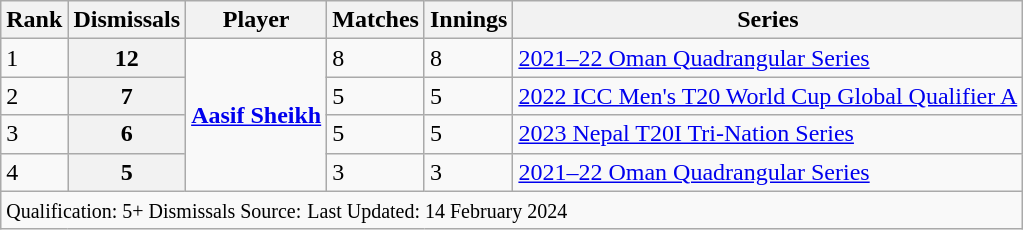<table class="wikitable sortable">
<tr>
<th>Rank</th>
<th>Dismissals</th>
<th>Player</th>
<th>Matches</th>
<th>Innings</th>
<th>Series</th>
</tr>
<tr>
<td>1</td>
<th>12</th>
<td rowspan="4"><a href='#'><strong>Aasif Sheikh</strong></a></td>
<td>8</td>
<td>8</td>
<td><a href='#'>2021–22 Oman Quadrangular Series</a></td>
</tr>
<tr>
<td>2</td>
<th>7</th>
<td>5</td>
<td>5</td>
<td><a href='#'>2022 ICC Men's T20 World Cup Global Qualifier A</a></td>
</tr>
<tr>
<td>3</td>
<th>6</th>
<td>5</td>
<td>5</td>
<td><a href='#'>2023 Nepal T20I Tri-Nation Series</a></td>
</tr>
<tr>
<td>4</td>
<th>5</th>
<td>3</td>
<td>3</td>
<td><a href='#'>2021–22 Oman Quadrangular Series</a></td>
</tr>
<tr>
<td colspan="6"><small>Qualification: 5+ Dismissals Source:</small> <small>Last Updated: 14 February 2024</small></td>
</tr>
</table>
